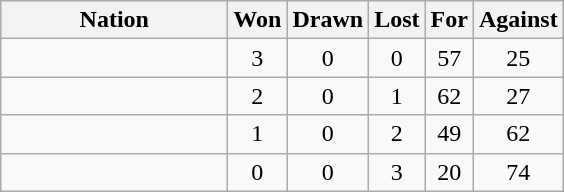<table class="wikitable" style="margin-top:0.2em; text-align:center;">
<tr>
<th style="width:9em;">Nation</th>
<th>Won</th>
<th>Drawn</th>
<th>Lost</th>
<th>For</th>
<th>Against</th>
</tr>
<tr>
<td> </td>
<td>3</td>
<td>0</td>
<td>0</td>
<td>57</td>
<td>25</td>
</tr>
<tr>
<td> </td>
<td>2</td>
<td>0</td>
<td>1</td>
<td>62</td>
<td>27</td>
</tr>
<tr>
<td> </td>
<td>1</td>
<td>0</td>
<td>2</td>
<td>49</td>
<td>62</td>
</tr>
<tr>
<td> </td>
<td>0</td>
<td>0</td>
<td>3</td>
<td>20</td>
<td>74</td>
</tr>
</table>
